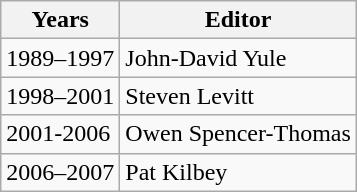<table class="wikitable">
<tr>
<th>Years</th>
<th>Editor</th>
</tr>
<tr>
<td>1989–1997</td>
<td>John-David Yule</td>
</tr>
<tr>
<td>1998–2001</td>
<td>Steven Levitt</td>
</tr>
<tr>
<td>2001-2006</td>
<td>Owen Spencer-Thomas</td>
</tr>
<tr>
<td>2006–2007</td>
<td>Pat Kilbey</td>
</tr>
</table>
